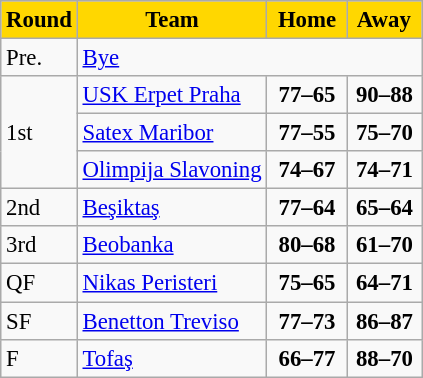<table class="wikitable" style="text-align: left; font-size:95%">
<tr bgcolor="#ccccff">
<th style="color:black; background:#FFD700;">Round</th>
<th style="color:black; background:#FFD700;">Team</th>
<th style="color:black; background:#FFD700;"> Home </th>
<th style="color:black; background:#FFD700;"> Away </th>
</tr>
<tr>
<td>Pre.</td>
<td colspan=3><a href='#'>Bye</a></td>
</tr>
<tr>
<td rowspan=3>1st</td>
<td> <a href='#'>USK Erpet Praha</a></td>
<td align="center"><strong>77–65</strong></td>
<td align="center"><strong>90–88</strong></td>
</tr>
<tr>
<td> <a href='#'>Satex Maribor</a></td>
<td align="center"><strong>77–55</strong></td>
<td align="center"><strong>75–70</strong></td>
</tr>
<tr>
<td> <a href='#'>Olimpija Slavoning</a></td>
<td align="center"><strong>74–67</strong></td>
<td align="center"><strong>74–71</strong></td>
</tr>
<tr>
<td>2nd</td>
<td> <a href='#'>Beşiktaş</a></td>
<td align="center"><strong>77–64</strong></td>
<td align="center"><strong>65–64</strong></td>
</tr>
<tr>
<td>3rd</td>
<td> <a href='#'>Beobanka</a></td>
<td align="center"><strong>80–68</strong></td>
<td align="center"><strong>61–70</strong></td>
</tr>
<tr>
<td>QF</td>
<td> <a href='#'>Nikas Peristeri</a></td>
<td align="center"><strong>75–65</strong></td>
<td align="center"><strong>64–71</strong></td>
</tr>
<tr>
<td>SF</td>
<td> <a href='#'>Benetton Treviso</a></td>
<td align="center"><strong>77–73</strong></td>
<td align="center"><strong>86–87</strong></td>
</tr>
<tr>
<td>F</td>
<td> <a href='#'>Tofaş</a></td>
<td align="center"><strong>66–77</strong></td>
<td align="center"><strong>88–70</strong></td>
</tr>
</table>
